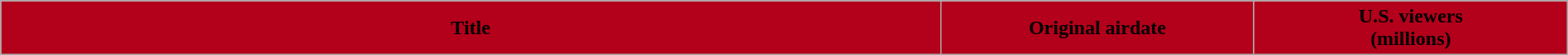<table class="wikitable" style="width:100%;">
<tr>
<th style="background:#B3001B; width:60px;">Title</th>
<th style="background:#B3001B; width:20%;">Original airdate</th>
<th style="background:#B3001B; width:20%;">U.S. viewers<br>(millions)<br></th>
</tr>
</table>
